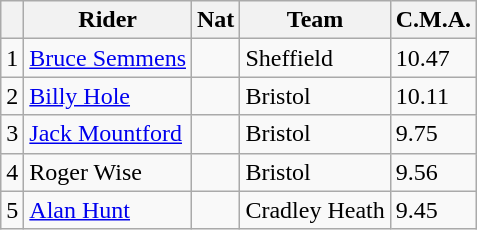<table class=wikitable>
<tr>
<th></th>
<th>Rider</th>
<th>Nat</th>
<th>Team</th>
<th>C.M.A.</th>
</tr>
<tr>
<td align="center">1</td>
<td><a href='#'>Bruce Semmens</a></td>
<td></td>
<td>Sheffield</td>
<td>10.47</td>
</tr>
<tr>
<td align="center">2</td>
<td><a href='#'>Billy Hole</a></td>
<td></td>
<td>Bristol</td>
<td>10.11</td>
</tr>
<tr>
<td align="center">3</td>
<td><a href='#'>Jack Mountford</a></td>
<td></td>
<td>Bristol</td>
<td>9.75</td>
</tr>
<tr>
<td align="center">4</td>
<td>Roger Wise</td>
<td></td>
<td>Bristol</td>
<td>9.56</td>
</tr>
<tr>
<td align="center">5</td>
<td><a href='#'>Alan Hunt</a></td>
<td></td>
<td>Cradley Heath</td>
<td>9.45</td>
</tr>
</table>
